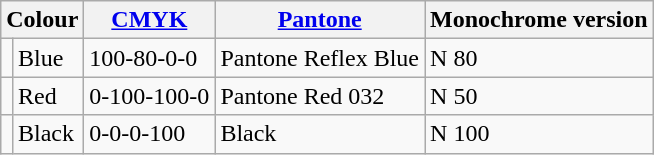<table class="wikitable">
<tr>
<th colspan="2">Colour</th>
<th><a href='#'>CMYK</a></th>
<th><a href='#'>Pantone</a></th>
<th>Monochrome version</th>
</tr>
<tr>
<td></td>
<td>Blue</td>
<td>100-80-0-0</td>
<td>Pantone Reflex Blue</td>
<td>N 80</td>
</tr>
<tr>
<td></td>
<td>Red</td>
<td>0-100-100-0</td>
<td>Pantone Red 032</td>
<td>N 50</td>
</tr>
<tr>
<td></td>
<td>Black</td>
<td>0-0-0-100</td>
<td>Black</td>
<td>N 100</td>
</tr>
</table>
